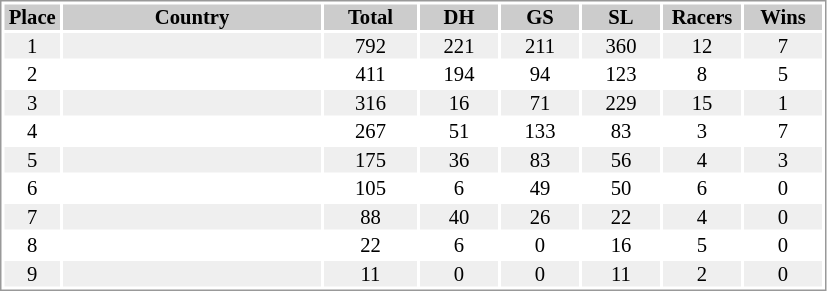<table border="0" style="border: 1px solid #999; background-color:#FFFFFF; text-align:center; font-size:86%; line-height:15px;">
<tr align="center" bgcolor="#CCCCCC">
<th width=35>Place</th>
<th width=170>Country</th>
<th width=60>Total</th>
<th width=50>DH</th>
<th width=50>GS</th>
<th width=50>SL</th>
<th width=50>Racers</th>
<th width=50>Wins</th>
</tr>
<tr bgcolor="#EFEFEF">
<td>1</td>
<td align="left"></td>
<td>792</td>
<td>221</td>
<td>211</td>
<td>360</td>
<td>12</td>
<td>7</td>
</tr>
<tr>
<td>2</td>
<td align="left"></td>
<td>411</td>
<td>194</td>
<td>94</td>
<td>123</td>
<td>8</td>
<td>5</td>
</tr>
<tr bgcolor="#EFEFEF">
<td>3</td>
<td align="left"></td>
<td>316</td>
<td>16</td>
<td>71</td>
<td>229</td>
<td>15</td>
<td>1</td>
</tr>
<tr>
<td>4</td>
<td align="left"></td>
<td>267</td>
<td>51</td>
<td>133</td>
<td>83</td>
<td>3</td>
<td>7</td>
</tr>
<tr bgcolor="#EFEFEF">
<td>5</td>
<td align="left"></td>
<td>175</td>
<td>36</td>
<td>83</td>
<td>56</td>
<td>4</td>
<td>3</td>
</tr>
<tr>
<td>6</td>
<td align="left"></td>
<td>105</td>
<td>6</td>
<td>49</td>
<td>50</td>
<td>6</td>
<td>0</td>
</tr>
<tr bgcolor="#EFEFEF">
<td>7</td>
<td align="left"></td>
<td>88</td>
<td>40</td>
<td>26</td>
<td>22</td>
<td>4</td>
<td>0</td>
</tr>
<tr>
<td>8</td>
<td align="left"></td>
<td>22</td>
<td>6</td>
<td>0</td>
<td>16</td>
<td>5</td>
<td>0</td>
</tr>
<tr bgcolor="#EFEFEF">
<td>9</td>
<td align="left"></td>
<td>11</td>
<td>0</td>
<td>0</td>
<td>11</td>
<td>2</td>
<td>0</td>
</tr>
</table>
